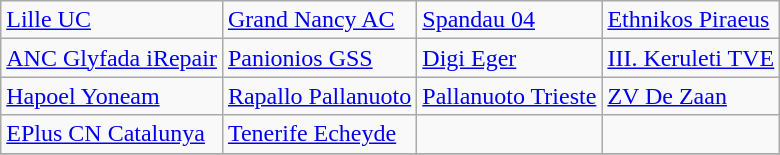<table class="wikitable">
<tr>
<td> <a href='#'>Lille UC</a></td>
<td> <a href='#'>Grand Nancy AC</a></td>
<td> <a href='#'>Spandau 04</a></td>
<td> <a href='#'>Ethnikos Piraeus</a></td>
</tr>
<tr>
<td> <a href='#'>ANC Glyfada iRepair</a></td>
<td> <a href='#'>Panionios GSS</a></td>
<td> <a href='#'>Digi Eger</a></td>
<td> <a href='#'>III. Keruleti TVE</a></td>
</tr>
<tr>
<td> <a href='#'>Hapoel Yoneam</a></td>
<td> <a href='#'>Rapallo Pallanuoto</a></td>
<td> <a href='#'>Pallanuoto Trieste</a></td>
<td> <a href='#'>ZV De Zaan</a></td>
</tr>
<tr>
<td> <a href='#'>EPlus CN Catalunya</a></td>
<td> <a href='#'>Tenerife Echeyde</a></td>
<td></td>
<td></td>
</tr>
<tr>
</tr>
</table>
